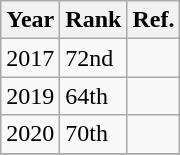<table class="wikitable sortable">
<tr>
<th>Year</th>
<th>Rank</th>
<th>Ref.</th>
</tr>
<tr>
<td>2017</td>
<td>72nd</td>
<td></td>
</tr>
<tr>
<td>2019</td>
<td>64th</td>
<td></td>
</tr>
<tr>
<td>2020</td>
<td>70th</td>
<td></td>
</tr>
<tr>
</tr>
</table>
